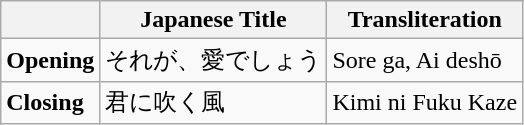<table class="wikitable">
<tr>
<th></th>
<th>Japanese Title</th>
<th>Transliteration</th>
</tr>
<tr>
<td><strong>Opening</strong></td>
<td>それが、愛でしょう</td>
<td>Sore ga, Ai deshō</td>
</tr>
<tr>
<td><strong>Closing</strong></td>
<td>君に吹く風</td>
<td>Kimi ni Fuku Kaze</td>
</tr>
</table>
